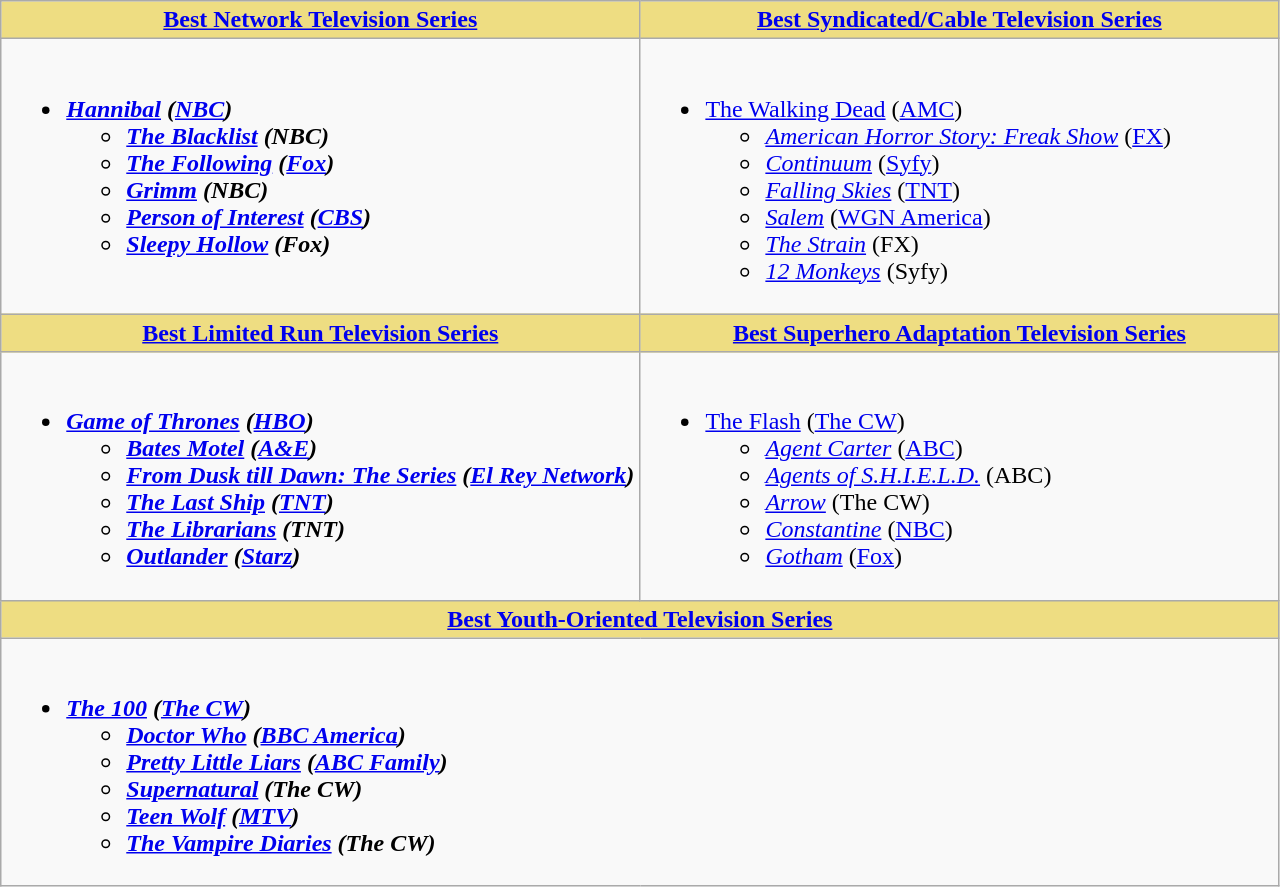<table class=wikitable>
<tr>
<th style="background:#EEDD82; width:50%"><a href='#'>Best Network Television Series</a></th>
<th style="background:#EEDD82; width:50%"><a href='#'>Best Syndicated/Cable Television Series</a></th>
</tr>
<tr>
<td valign="top"><br><ul><li><strong><em><a href='#'>Hannibal</a><em> (<a href='#'>NBC</a>)<strong><ul><li></em><a href='#'>The Blacklist</a><em> (NBC)</li><li></em><a href='#'>The Following</a><em> (<a href='#'>Fox</a>)</li><li></em><a href='#'>Grimm</a><em> (NBC)</li><li></em><a href='#'>Person of Interest</a><em> (<a href='#'>CBS</a>)</li><li></em><a href='#'>Sleepy Hollow</a><em> (Fox)</li></ul></li></ul></td>
<td valign="top"><br><ul><li></em></strong><a href='#'>The Walking Dead</a></em> (<a href='#'>AMC</a>)</strong><ul><li><em><a href='#'>American Horror Story: Freak Show</a></em> (<a href='#'>FX</a>)</li><li><em><a href='#'>Continuum</a></em> (<a href='#'>Syfy</a>)</li><li><em><a href='#'>Falling Skies</a></em> (<a href='#'>TNT</a>)</li><li><em><a href='#'>Salem</a></em> (<a href='#'>WGN America</a>)</li><li><em><a href='#'>The Strain</a></em> (FX)</li><li><em><a href='#'>12 Monkeys</a></em> (Syfy)</li></ul></li></ul></td>
</tr>
<tr>
<th style="background:#EEDD82; width:50%"><a href='#'>Best Limited Run Television Series</a></th>
<th style="background:#EEDD82; width:50%"><a href='#'>Best Superhero Adaptation Television Series</a></th>
</tr>
<tr>
<td valign="top"><br><ul><li><strong><em><a href='#'>Game of Thrones</a><em> (<a href='#'>HBO</a>)<strong><ul><li></em><a href='#'>Bates Motel</a><em> (<a href='#'>A&E</a>)</li><li></em><a href='#'>From Dusk till Dawn: The Series</a><em> (<a href='#'>El Rey Network</a>)</li><li></em><a href='#'>The Last Ship</a><em> (<a href='#'>TNT</a>)</li><li></em><a href='#'>The Librarians</a><em> (TNT)</li><li></em><a href='#'>Outlander</a><em> (<a href='#'>Starz</a>)</li></ul></li></ul></td>
<td valign="top"><br><ul><li></em></strong><a href='#'>The Flash</a></em> (<a href='#'>The CW</a>)</strong><ul><li><em><a href='#'>Agent Carter</a></em> (<a href='#'>ABC</a>)</li><li><em><a href='#'>Agents of S.H.I.E.L.D.</a></em> (ABC)</li><li><em><a href='#'>Arrow</a></em> (The CW)</li><li><em><a href='#'>Constantine</a></em> (<a href='#'>NBC</a>)</li><li><em><a href='#'>Gotham</a></em> (<a href='#'>Fox</a>)</li></ul></li></ul></td>
</tr>
<tr>
<th colspan="2" style="background:#EEDD82; width:50%"><a href='#'>Best Youth-Oriented Television Series</a></th>
</tr>
<tr>
<td colspan="2" valign="top"><br><ul><li><strong><em><a href='#'>The 100</a><em> (<a href='#'>The CW</a>)<strong><ul><li></em><a href='#'>Doctor Who</a><em> (<a href='#'>BBC America</a>)</li><li></em><a href='#'>Pretty Little Liars</a><em> (<a href='#'>ABC Family</a>)</li><li></em><a href='#'>Supernatural</a><em> (The CW)</li><li></em><a href='#'>Teen Wolf</a><em> (<a href='#'>MTV</a>)</li><li></em><a href='#'>The Vampire Diaries</a><em> (The CW)</li></ul></li></ul></td>
</tr>
</table>
